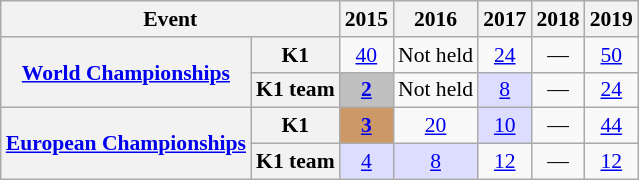<table class="wikitable plainrowheaders" style=font-size:90%>
<tr>
<th scope="col" colspan=2>Event</th>
<th scope="col">2015</th>
<th scope="col">2016</th>
<th scope="col">2017</th>
<th scope="col">2018</th>
<th scope="col">2019</th>
</tr>
<tr style="text-align:center;">
<th scope="row" rowspan=2><a href='#'>World Championships</a></th>
<th scope="row">K1</th>
<td><a href='#'>40</a></td>
<td>Not held</td>
<td><a href='#'>24</a></td>
<td>—</td>
<td><a href='#'>50</a></td>
</tr>
<tr style="text-align:center;">
<th scope="row">K1 team</th>
<td style="background:silver;"><a href='#'><strong>2</strong></a></td>
<td>Not held</td>
<td style="background:#ddf;"><a href='#'>8</a></td>
<td>—</td>
<td><a href='#'>24</a></td>
</tr>
<tr style="text-align:center;">
<th scope="row" rowspan=2><a href='#'>European Championships</a></th>
<th scope="row">K1</th>
<td style="background:#cc9966;"><a href='#'><strong>3</strong></a></td>
<td><a href='#'>20</a></td>
<td style="background:#ddf;"><a href='#'>10</a></td>
<td>—</td>
<td><a href='#'>44</a></td>
</tr>
<tr style="text-align:center;">
<th scope="row">K1 team</th>
<td style="background:#ddf;"><a href='#'>4</a></td>
<td style="background:#ddf;"><a href='#'>8</a></td>
<td><a href='#'>12</a></td>
<td>—</td>
<td><a href='#'>12</a></td>
</tr>
</table>
